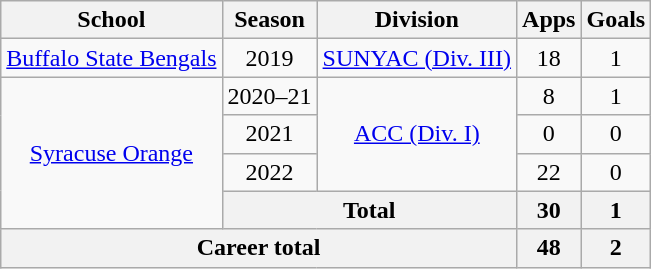<table class="wikitable" style="text-align: center;">
<tr>
<th>School</th>
<th>Season</th>
<th>Division</th>
<th>Apps</th>
<th>Goals</th>
</tr>
<tr>
<td><a href='#'>Buffalo State Bengals</a></td>
<td>2019</td>
<td><a href='#'>SUNYAC (Div. III)</a></td>
<td>18</td>
<td>1</td>
</tr>
<tr>
<td rowspan="4"><a href='#'>Syracuse Orange</a></td>
<td>2020–21</td>
<td rowspan="3"><a href='#'>ACC (Div. I)</a></td>
<td>8</td>
<td>1</td>
</tr>
<tr>
<td>2021</td>
<td>0</td>
<td>0</td>
</tr>
<tr>
<td>2022</td>
<td>22</td>
<td>0</td>
</tr>
<tr>
<th colspan="2">Total</th>
<th>30</th>
<th>1</th>
</tr>
<tr>
<th colspan="3">Career total</th>
<th>48</th>
<th>2</th>
</tr>
</table>
